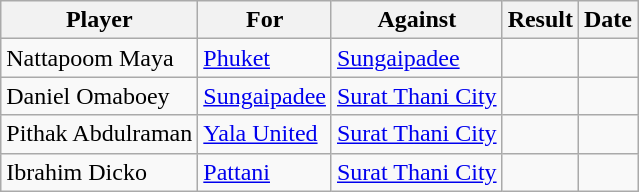<table class="wikitable sortable">
<tr>
<th>Player</th>
<th>For</th>
<th>Against</th>
<th align=center>Result</th>
<th>Date</th>
</tr>
<tr>
<td> Nattapoom Maya</td>
<td><a href='#'>Phuket</a></td>
<td><a href='#'>Sungaipadee</a></td>
<td></td>
<td></td>
</tr>
<tr>
<td> Daniel Omaboey</td>
<td><a href='#'>Sungaipadee</a></td>
<td><a href='#'>Surat Thani City</a></td>
<td></td>
<td></td>
</tr>
<tr>
<td> Pithak Abdulraman</td>
<td><a href='#'>Yala United</a></td>
<td><a href='#'>Surat Thani City</a></td>
<td></td>
<td></td>
</tr>
<tr>
<td> Ibrahim Dicko</td>
<td><a href='#'>Pattani</a></td>
<td><a href='#'>Surat Thani City</a></td>
<td></td>
<td></td>
</tr>
</table>
